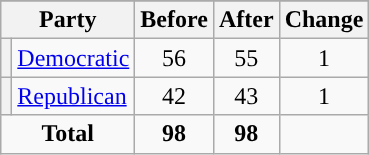<table class="wikitable" style="text-align:center;">
<tr>
</tr>
<tr>
<th colspan=2>Party</th>
<th>Before</th>
<th>After</th>
<th>Change</th>
</tr>
<tr>
<th style="background-color:"></th>
<td style="text-align:left;"><a href='#'>Democratic</a></td>
<td>56</td>
<td>55</td>
<td> 1</td>
</tr>
<tr>
<th style="background-color:"></th>
<td style="text-align:left;"><a href='#'>Republican</a></td>
<td>42</td>
<td>43</td>
<td> 1</td>
</tr>
<tr>
<td colspan=2><strong>Total</strong></td>
<td><strong>98</strong></td>
<td><strong>98</strong></td>
<td></td>
</tr>
</table>
